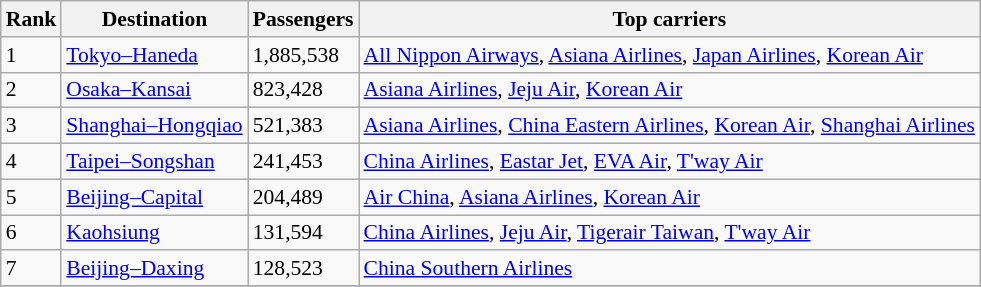<table class="wikitable sortable" style="font-size: 90%;">
<tr>
<th>Rank</th>
<th>Destination</th>
<th>Passengers</th>
<th>Top carriers</th>
</tr>
<tr>
<td>1</td>
<td><a href='#'>Tokyo–Haneda</a></td>
<td>1,885,538</td>
<td><a href='#'>All Nippon Airways</a>, <a href='#'>Asiana Airlines</a>, <a href='#'>Japan Airlines</a>, <a href='#'>Korean Air</a></td>
</tr>
<tr>
<td>2</td>
<td><a href='#'>Osaka–Kansai</a></td>
<td>823,428</td>
<td><a href='#'>Asiana Airlines</a>, <a href='#'>Jeju Air</a>, <a href='#'>Korean Air</a></td>
</tr>
<tr>
<td>3</td>
<td><a href='#'>Shanghai–Hongqiao</a></td>
<td>521,383</td>
<td><a href='#'>Asiana Airlines</a>, <a href='#'>China Eastern Airlines</a>, <a href='#'>Korean Air</a>, <a href='#'>Shanghai Airlines</a></td>
</tr>
<tr>
<td>4</td>
<td><a href='#'>Taipei–Songshan</a></td>
<td>241,453</td>
<td><a href='#'>China Airlines</a>, <a href='#'>Eastar Jet</a>, <a href='#'>EVA Air</a>, <a href='#'>T'way Air</a></td>
</tr>
<tr>
<td>5</td>
<td><a href='#'>Beijing–Capital</a></td>
<td>204,489</td>
<td><a href='#'>Air China</a>, <a href='#'>Asiana Airlines</a>, <a href='#'>Korean Air</a></td>
</tr>
<tr>
<td>6</td>
<td><a href='#'>Kaohsiung</a></td>
<td>131,594</td>
<td><a href='#'>China Airlines</a>, <a href='#'>Jeju Air</a>, <a href='#'>Tigerair Taiwan</a>, <a href='#'>T'way Air</a></td>
</tr>
<tr>
<td>7</td>
<td><a href='#'>Beijing–Daxing</a></td>
<td>128,523</td>
<td><a href='#'>China Southern Airlines</a></td>
</tr>
<tr>
</tr>
</table>
